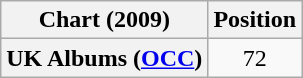<table class="wikitable plainrowheaders">
<tr>
<th scope="col">Chart (2009)</th>
<th scope="col">Position</th>
</tr>
<tr>
<th scope="row">UK Albums (<a href='#'>OCC</a>)</th>
<td style="text-align:center;">72</td>
</tr>
</table>
